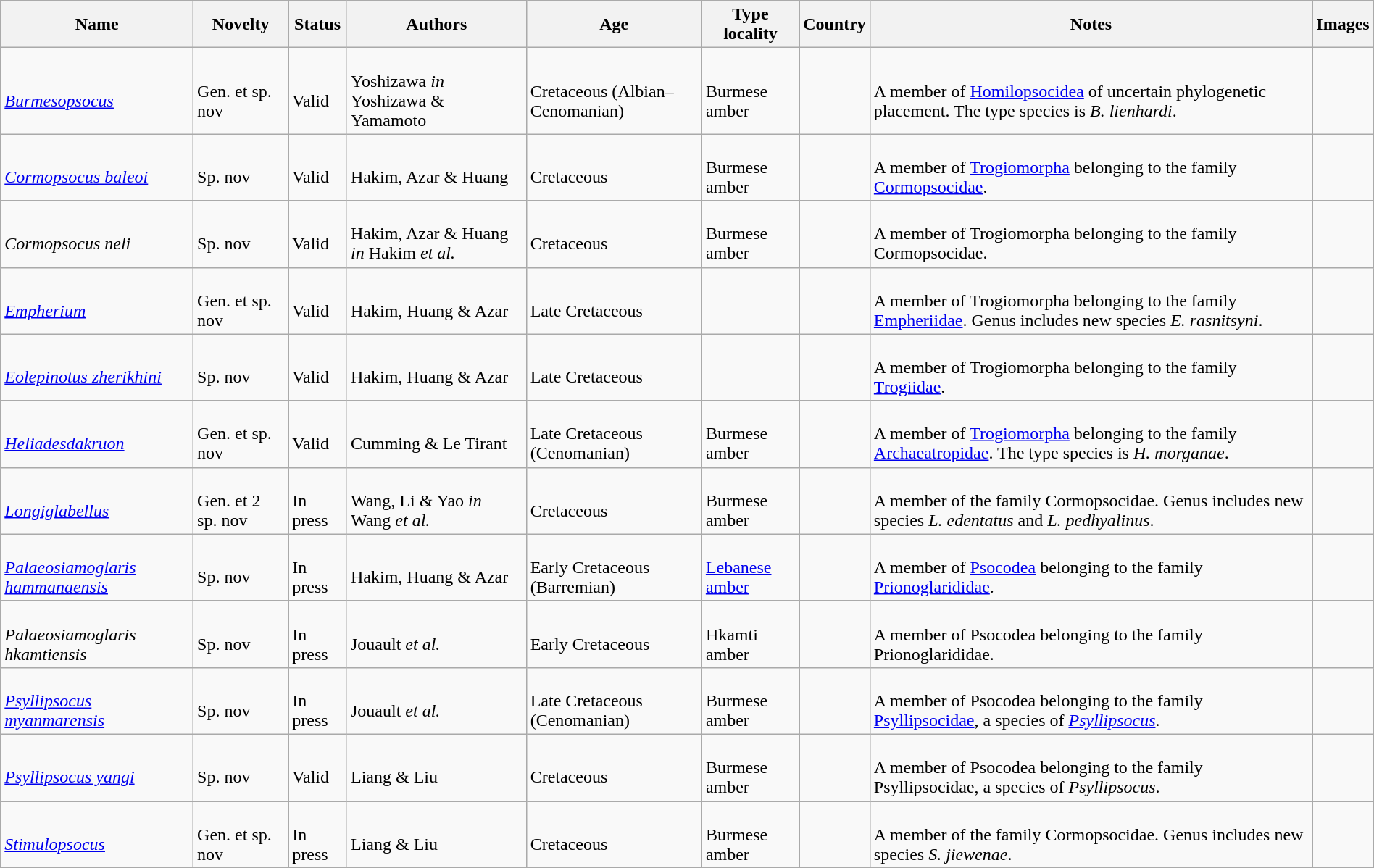<table class="wikitable sortable" align="center" width="100%">
<tr>
<th>Name</th>
<th>Novelty</th>
<th>Status</th>
<th>Authors</th>
<th>Age</th>
<th>Type locality</th>
<th>Country</th>
<th>Notes</th>
<th>Images</th>
</tr>
<tr>
<td><br><em><a href='#'>Burmesopsocus</a></em></td>
<td><br>Gen. et sp. nov</td>
<td><br>Valid</td>
<td><br>Yoshizawa <em>in</em> Yoshizawa & Yamamoto</td>
<td><br>Cretaceous (Albian–Cenomanian)</td>
<td><br>Burmese amber</td>
<td><br></td>
<td><br>A member of <a href='#'>Homilopsocidea</a> of uncertain phylogenetic placement. The type species is <em>B. lienhardi</em>.</td>
<td></td>
</tr>
<tr>
<td><br><em><a href='#'>Cormopsocus baleoi</a></em></td>
<td><br>Sp. nov</td>
<td><br>Valid</td>
<td><br>Hakim, Azar & Huang</td>
<td><br>Cretaceous</td>
<td><br>Burmese amber</td>
<td><br></td>
<td><br>A member of <a href='#'>Trogiomorpha</a> belonging to the family <a href='#'>Cormopsocidae</a>.</td>
<td></td>
</tr>
<tr>
<td><br><em>Cormopsocus neli</em></td>
<td><br>Sp. nov</td>
<td><br>Valid</td>
<td><br>Hakim, Azar & Huang <em>in</em> Hakim <em>et al.</em></td>
<td><br>Cretaceous</td>
<td><br>Burmese amber</td>
<td><br></td>
<td><br>A member of Trogiomorpha belonging to the family Cormopsocidae.</td>
<td></td>
</tr>
<tr>
<td><br><em><a href='#'>Empherium</a></em></td>
<td><br>Gen. et sp. nov</td>
<td><br>Valid</td>
<td><br>Hakim, Huang & Azar</td>
<td><br>Late Cretaceous</td>
<td></td>
<td><br></td>
<td><br>A member of Trogiomorpha belonging to the family <a href='#'>Empheriidae</a>. Genus includes new species <em>E. rasnitsyni</em>.</td>
<td></td>
</tr>
<tr>
<td><br><em><a href='#'>Eolepinotus zherikhini</a></em></td>
<td><br>Sp. nov</td>
<td><br>Valid</td>
<td><br>Hakim, Huang & Azar</td>
<td><br>Late Cretaceous</td>
<td></td>
<td><br></td>
<td><br>A member of Trogiomorpha belonging to the family <a href='#'>Trogiidae</a>.</td>
<td></td>
</tr>
<tr>
<td><br><em><a href='#'>Heliadesdakruon</a></em></td>
<td><br>Gen. et sp. nov</td>
<td><br>Valid</td>
<td><br>Cumming & Le Tirant</td>
<td><br>Late Cretaceous (Cenomanian)</td>
<td><br>Burmese amber</td>
<td><br></td>
<td><br>A member of <a href='#'>Trogiomorpha</a> belonging to the family <a href='#'>Archaeatropidae</a>. The type species is <em>H. morganae</em>.</td>
<td></td>
</tr>
<tr>
<td><br><em><a href='#'>Longiglabellus</a></em></td>
<td><br>Gen. et 2 sp. nov</td>
<td><br>In press</td>
<td><br>Wang, Li & Yao <em>in</em> Wang <em>et al.</em></td>
<td><br>Cretaceous</td>
<td><br>Burmese amber</td>
<td><br></td>
<td><br>A member of the family Cormopsocidae. Genus includes new species <em>L. edentatus</em> and <em>L. pedhyalinus</em>.</td>
<td></td>
</tr>
<tr>
<td><br><em><a href='#'>Palaeosiamoglaris hammanaensis</a></em></td>
<td><br>Sp. nov</td>
<td><br>In press</td>
<td><br>Hakim, Huang & Azar</td>
<td><br>Early Cretaceous (Barremian)</td>
<td><br><a href='#'>Lebanese amber</a></td>
<td><br></td>
<td><br>A member of <a href='#'>Psocodea</a> belonging to the family <a href='#'>Prionoglarididae</a>.</td>
<td></td>
</tr>
<tr>
<td><br><em>Palaeosiamoglaris hkamtiensis</em></td>
<td><br>Sp. nov</td>
<td><br>In press</td>
<td><br>Jouault <em>et al.</em></td>
<td><br>Early Cretaceous</td>
<td><br>Hkamti amber</td>
<td><br></td>
<td><br>A member of Psocodea belonging to the family Prionoglarididae.</td>
<td></td>
</tr>
<tr>
<td><br><em><a href='#'>Psyllipsocus myanmarensis</a></em></td>
<td><br>Sp. nov</td>
<td><br>In press</td>
<td><br>Jouault <em>et al.</em></td>
<td><br>Late Cretaceous (Cenomanian)</td>
<td><br>Burmese amber</td>
<td><br></td>
<td><br>A member of Psocodea belonging to the family <a href='#'>Psyllipsocidae</a>, a species of <em><a href='#'>Psyllipsocus</a></em>.</td>
<td></td>
</tr>
<tr>
<td><br><em><a href='#'>Psyllipsocus yangi</a></em></td>
<td><br>Sp. nov</td>
<td><br>Valid</td>
<td><br>Liang & Liu</td>
<td><br>Cretaceous</td>
<td><br>Burmese amber</td>
<td><br></td>
<td><br>A member of Psocodea belonging to the family Psyllipsocidae, a species of <em>Psyllipsocus</em>.</td>
<td></td>
</tr>
<tr>
<td><br><em><a href='#'>Stimulopsocus</a></em></td>
<td><br>Gen. et sp. nov</td>
<td><br>In press</td>
<td><br>Liang & Liu</td>
<td><br>Cretaceous</td>
<td><br>Burmese amber</td>
<td><br></td>
<td><br>A member of the family Cormopsocidae. Genus includes new species <em>S. jiewenae</em>.</td>
<td></td>
</tr>
<tr>
</tr>
</table>
